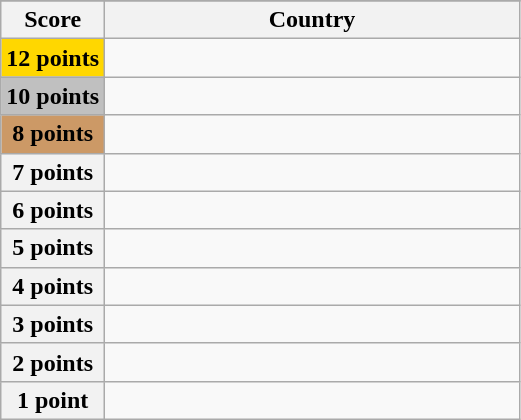<table class="wikitable">
<tr>
</tr>
<tr>
<th scope="col" width="20%">Score</th>
<th scope="col">Country</th>
</tr>
<tr>
<th scope="row" style="background:gold">12 points</th>
<td></td>
</tr>
<tr>
<th scope="row" style="background:silver">10 points</th>
<td></td>
</tr>
<tr>
<th scope="row" style="background:#CC9966">8 points</th>
<td></td>
</tr>
<tr>
<th scope="row">7 points</th>
<td></td>
</tr>
<tr>
<th scope="row">6 points</th>
<td></td>
</tr>
<tr>
<th scope="row">5 points</th>
<td></td>
</tr>
<tr>
<th scope="row">4 points</th>
<td></td>
</tr>
<tr>
<th scope="row">3 points</th>
<td></td>
</tr>
<tr>
<th scope="row">2 points</th>
<td></td>
</tr>
<tr>
<th scope="row">1 point</th>
<td></td>
</tr>
</table>
